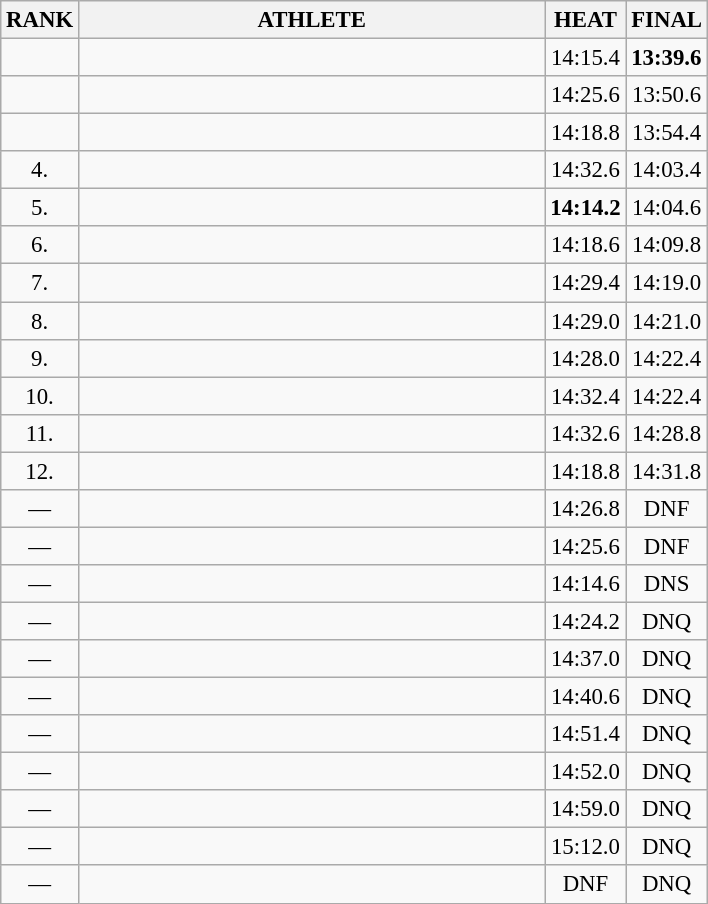<table class="wikitable" style="font-size:95%;">
<tr>
<th>RANK</th>
<th align="left" style="width: 20em">ATHLETE</th>
<th>HEAT</th>
<th>FINAL</th>
</tr>
<tr>
<td align="center"></td>
<td></td>
<td align="center">14:15.4</td>
<td><strong>13:39.6</strong></td>
</tr>
<tr>
<td align="center"></td>
<td></td>
<td align="center">14:25.6</td>
<td align="center">13:50.6</td>
</tr>
<tr>
<td align="center"></td>
<td></td>
<td align="center">14:18.8</td>
<td align="center">13:54.4</td>
</tr>
<tr>
<td align="center">4.</td>
<td></td>
<td align="center">14:32.6</td>
<td align="center">14:03.4</td>
</tr>
<tr>
<td align="center">5.</td>
<td></td>
<td align="center"><strong>14:14.2</strong></td>
<td align="center">14:04.6</td>
</tr>
<tr>
<td align="center">6.</td>
<td></td>
<td align="center">14:18.6</td>
<td align="center">14:09.8</td>
</tr>
<tr>
<td align="center">7.</td>
<td></td>
<td align="center">14:29.4</td>
<td align="center">14:19.0</td>
</tr>
<tr>
<td align="center">8.</td>
<td></td>
<td align="center">14:29.0</td>
<td align="center">14:21.0</td>
</tr>
<tr>
<td align="center">9.</td>
<td></td>
<td align="center">14:28.0</td>
<td align="center">14:22.4</td>
</tr>
<tr>
<td align="center">10.</td>
<td></td>
<td align="center">14:32.4</td>
<td align="center">14:22.4</td>
</tr>
<tr>
<td align="center">11.</td>
<td></td>
<td align="center">14:32.6</td>
<td align="center">14:28.8</td>
</tr>
<tr>
<td align="center">12.</td>
<td></td>
<td align="center">14:18.8</td>
<td align="center">14:31.8</td>
</tr>
<tr>
<td align="center">—</td>
<td></td>
<td align="center">14:26.8</td>
<td align="center">DNF</td>
</tr>
<tr>
<td align="center">—</td>
<td></td>
<td align="center">14:25.6</td>
<td align="center">DNF</td>
</tr>
<tr>
<td align="center">—</td>
<td></td>
<td align="center">14:14.6</td>
<td align="center">DNS</td>
</tr>
<tr>
<td align="center">—</td>
<td></td>
<td align="center">14:24.2</td>
<td align="center">DNQ</td>
</tr>
<tr>
<td align="center">—</td>
<td></td>
<td align="center">14:37.0</td>
<td align="center">DNQ</td>
</tr>
<tr>
<td align="center">—</td>
<td></td>
<td align="center">14:40.6</td>
<td align="center">DNQ</td>
</tr>
<tr>
<td align="center">—</td>
<td></td>
<td align="center">14:51.4</td>
<td align="center">DNQ</td>
</tr>
<tr>
<td align="center">—</td>
<td></td>
<td align="center">14:52.0</td>
<td align="center">DNQ</td>
</tr>
<tr>
<td align="center">—</td>
<td></td>
<td align="center">14:59.0</td>
<td align="center">DNQ</td>
</tr>
<tr>
<td align="center">—</td>
<td></td>
<td align="center">15:12.0</td>
<td align="center">DNQ</td>
</tr>
<tr>
<td align="center">—</td>
<td></td>
<td align="center">DNF</td>
<td align="center">DNQ</td>
</tr>
</table>
